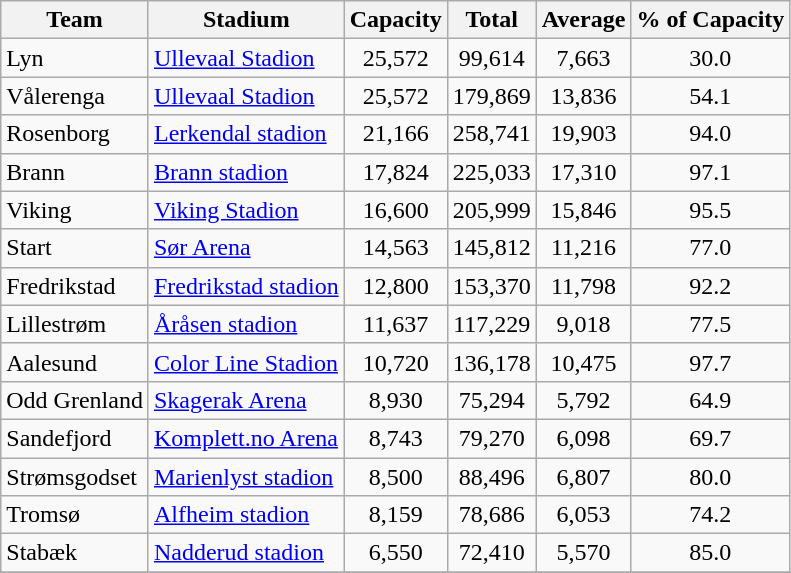<table class="wikitable sortable">
<tr>
<th>Team</th>
<th>Stadium</th>
<th>Capacity</th>
<th>Total</th>
<th>Average</th>
<th>% of Capacity</th>
</tr>
<tr>
<td>Lyn</td>
<td><a href='#'>Ullevaal Stadion</a></td>
<td align="center">25,572</td>
<td align="center">99,614</td>
<td align="center">7,663</td>
<td align="center">30.0</td>
</tr>
<tr>
<td>Vålerenga</td>
<td><a href='#'>Ullevaal Stadion</a></td>
<td align="center">25,572</td>
<td align="center">179,869</td>
<td align="center">13,836</td>
<td align="center">54.1</td>
</tr>
<tr>
<td>Rosenborg</td>
<td><a href='#'>Lerkendal stadion</a></td>
<td align="center">21,166</td>
<td align="center">258,741</td>
<td align="center">19,903</td>
<td align="center">94.0</td>
</tr>
<tr>
<td>Brann</td>
<td><a href='#'>Brann stadion</a></td>
<td align="center">17,824</td>
<td align="center">225,033</td>
<td align="center">17,310</td>
<td align="center">97.1</td>
</tr>
<tr>
<td>Viking</td>
<td><a href='#'>Viking Stadion</a></td>
<td align="center">16,600</td>
<td align="center">205,999</td>
<td align="center">15,846</td>
<td align="center">95.5</td>
</tr>
<tr>
<td>Start</td>
<td><a href='#'>Sør Arena</a></td>
<td align="center">14,563</td>
<td align="center">145,812</td>
<td align="center">11,216</td>
<td align="center">77.0</td>
</tr>
<tr>
<td>Fredrikstad</td>
<td><a href='#'>Fredrikstad stadion</a></td>
<td align="center">12,800</td>
<td align="center">153,370</td>
<td align="center">11,798</td>
<td align="center">92.2</td>
</tr>
<tr>
<td>Lillestrøm</td>
<td><a href='#'>Åråsen stadion</a></td>
<td align="center">11,637</td>
<td align="center">117,229</td>
<td align="center">9,018</td>
<td align="center">77.5</td>
</tr>
<tr>
<td>Aalesund</td>
<td><a href='#'>Color Line Stadion</a></td>
<td align="center">10,720</td>
<td align="center">136,178</td>
<td align="center">10,475</td>
<td align="center">97.7</td>
</tr>
<tr>
<td>Odd Grenland</td>
<td><a href='#'>Skagerak Arena</a></td>
<td align="center">8,930</td>
<td align="center">75,294</td>
<td align="center">5,792</td>
<td align="center">64.9</td>
</tr>
<tr>
<td>Sandefjord</td>
<td><a href='#'>Komplett.no Arena</a></td>
<td align="center">8,743</td>
<td align="center">79,270</td>
<td align="center">6,098</td>
<td align="center">69.7</td>
</tr>
<tr>
<td>Strømsgodset</td>
<td><a href='#'>Marienlyst stadion</a></td>
<td align="center">8,500</td>
<td align="center">88,496</td>
<td align="center">6,807</td>
<td align="center">80.0</td>
</tr>
<tr>
<td>Tromsø</td>
<td><a href='#'>Alfheim stadion</a></td>
<td align="center">8,159</td>
<td align="center">78,686</td>
<td align="center">6,053</td>
<td align="center">74.2</td>
</tr>
<tr>
<td>Stabæk</td>
<td><a href='#'>Nadderud stadion</a></td>
<td align="center">6,550</td>
<td align="center">72,410</td>
<td align="center">5,570</td>
<td align="center">85.0</td>
</tr>
<tr>
</tr>
</table>
